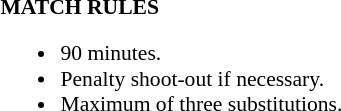<table width=100% style="font-size: 90%">
<tr>
<td width=50% valign=top><br><strong>MATCH RULES</strong><ul><li>90 minutes.</li><li>Penalty shoot-out if necessary.</li><li>Maximum of three substitutions.</li></ul></td>
</tr>
</table>
